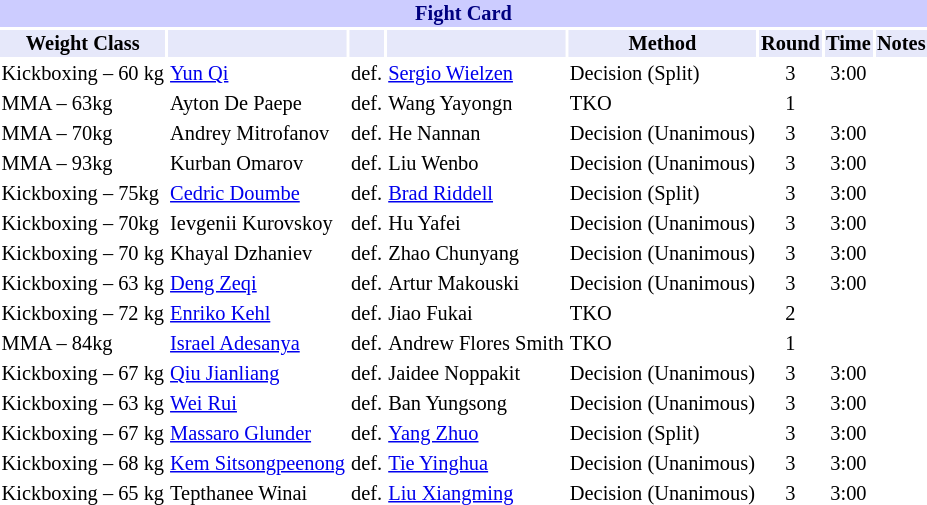<table class="toccolours" style="font-size: 85%;">
<tr>
<th colspan="8" style="background-color: #ccf; color: #000080; text-align: center;"><strong>Fight Card</strong></th>
</tr>
<tr>
<th colspan="1" style="background-color: #E6E8FA; color: #000000; text-align: center;">Weight Class</th>
<th colspan="1" style="background-color: #E6E8FA; color: #000000; text-align: center;"></th>
<th colspan="1" style="background-color: #E6E8FA; color: #000000; text-align: center;"></th>
<th colspan="1" style="background-color: #E6E8FA; color: #000000; text-align: center;"></th>
<th colspan="1" style="background-color: #E6E8FA; color: #000000; text-align: center;">Method</th>
<th colspan="1" style="background-color: #E6E8FA; color: #000000; text-align: center;">Round</th>
<th colspan="1" style="background-color: #E6E8FA; color: #000000; text-align: center;">Time</th>
<th colspan="1" style="background-color: #E6E8FA; color: #000000; text-align: center;">Notes</th>
</tr>
<tr>
<td>Kickboxing – 60 kg</td>
<td> <a href='#'>Yun Qi</a></td>
<td align=center>def.</td>
<td> <a href='#'>Sergio Wielzen</a></td>
<td>Decision (Split)</td>
<td align=center>3</td>
<td align=center>3:00</td>
<td></td>
</tr>
<tr>
<td>MMA – 63kg</td>
<td> Ayton De Paepe</td>
<td align=center>def.</td>
<td> Wang Yayongn</td>
<td>TKO</td>
<td align=center>1</td>
<td align=center></td>
<td></td>
</tr>
<tr>
<td>MMA – 70kg</td>
<td> Andrey Mitrofanov</td>
<td align=center>def.</td>
<td> He Nannan</td>
<td>Decision (Unanimous)</td>
<td align=center>3</td>
<td align=center>3:00</td>
<td></td>
</tr>
<tr>
<td>MMA – 93kg</td>
<td> Kurban Omarov</td>
<td align=center>def.</td>
<td> Liu Wenbo</td>
<td>Decision (Unanimous)</td>
<td align=center>3</td>
<td align=center>3:00</td>
<td></td>
</tr>
<tr>
<td>Kickboxing – 75kg</td>
<td> <a href='#'>Cedric Doumbe</a></td>
<td align=center>def.</td>
<td> <a href='#'>Brad Riddell</a></td>
<td>Decision (Split)</td>
<td align=center>3</td>
<td align=center>3:00</td>
<td></td>
</tr>
<tr>
<td>Kickboxing – 70kg</td>
<td> Ievgenii Kurovskoy</td>
<td align=center>def.</td>
<td> Hu Yafei</td>
<td>Decision (Unanimous)</td>
<td align=center>3</td>
<td align=center>3:00</td>
<td></td>
</tr>
<tr>
<td>Kickboxing – 70 kg</td>
<td> Khayal Dzhaniev</td>
<td align=center>def.</td>
<td> Zhao Chunyang</td>
<td>Decision (Unanimous)</td>
<td align=center>3</td>
<td align=center>3:00</td>
<td></td>
</tr>
<tr>
<td>Kickboxing – 63 kg</td>
<td> <a href='#'>Deng Zeqi</a></td>
<td align=center>def.</td>
<td> Artur Makouski</td>
<td>Decision (Unanimous)</td>
<td align=center>3</td>
<td align=center>3:00</td>
<td></td>
</tr>
<tr>
<td>Kickboxing – 72 kg</td>
<td> <a href='#'>Enriko Kehl</a></td>
<td align=center>def.</td>
<td> Jiao Fukai</td>
<td>TKO</td>
<td align=center>2</td>
<td align=center></td>
<td></td>
</tr>
<tr>
<td>MMA – 84kg</td>
<td> <a href='#'>Israel Adesanya</a></td>
<td align=center>def.</td>
<td> Andrew Flores Smith</td>
<td>TKO</td>
<td align=center>1</td>
<td align=center></td>
<td></td>
</tr>
<tr>
<td>Kickboxing – 67 kg</td>
<td> <a href='#'>Qiu Jianliang</a></td>
<td align=center>def.</td>
<td> Jaidee Noppakit</td>
<td>Decision (Unanimous)</td>
<td align=center>3</td>
<td align=center>3:00</td>
<td></td>
</tr>
<tr>
<td>Kickboxing – 63 kg</td>
<td> <a href='#'>Wei Rui</a></td>
<td align=center>def.</td>
<td> Ban Yungsong</td>
<td>Decision (Unanimous)</td>
<td align=center>3</td>
<td align=center>3:00</td>
<td></td>
</tr>
<tr>
<td>Kickboxing – 67 kg</td>
<td> <a href='#'>Massaro Glunder</a></td>
<td align=center>def.</td>
<td> <a href='#'>Yang Zhuo</a></td>
<td>Decision (Split)</td>
<td align=center>3</td>
<td align=center>3:00</td>
<td></td>
</tr>
<tr>
<td>Kickboxing – 68 kg</td>
<td> <a href='#'>Kem Sitsongpeenong</a></td>
<td align=center>def.</td>
<td> <a href='#'>Tie Yinghua</a></td>
<td>Decision (Unanimous)</td>
<td align=center>3</td>
<td align=center>3:00</td>
<td></td>
</tr>
<tr>
<td>Kickboxing – 65 kg</td>
<td> Tepthanee Winai</td>
<td align=center>def.</td>
<td> <a href='#'>Liu Xiangming</a></td>
<td>Decision (Unanimous)</td>
<td align=center>3</td>
<td align=center>3:00</td>
<td></td>
</tr>
<tr>
</tr>
</table>
